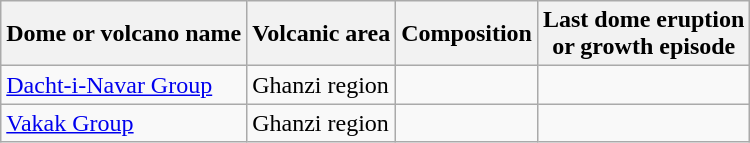<table class="wikitable sortable">
<tr>
<th>Dome or volcano name</th>
<th>Volcanic area</th>
<th>Composition</th>
<th>Last dome eruption<br>or growth episode</th>
</tr>
<tr>
<td><a href='#'>Dacht-i-Navar Group</a></td>
<td>Ghanzi region</td>
<td></td>
<td></td>
</tr>
<tr>
<td><a href='#'>Vakak Group</a></td>
<td>Ghanzi region</td>
<td></td>
<td></td>
</tr>
</table>
